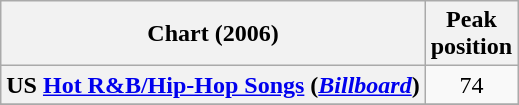<table class="wikitable sortable plainrowheaders" style="text-align:center;" border="1">
<tr>
<th scope="col">Chart (2006)</th>
<th scope="col">Peak<br>position</th>
</tr>
<tr>
<th scope="row">US <a href='#'>Hot R&B/Hip-Hop Songs</a> (<a href='#'><em>Billboard</em></a>)</th>
<td>74</td>
</tr>
<tr>
</tr>
</table>
